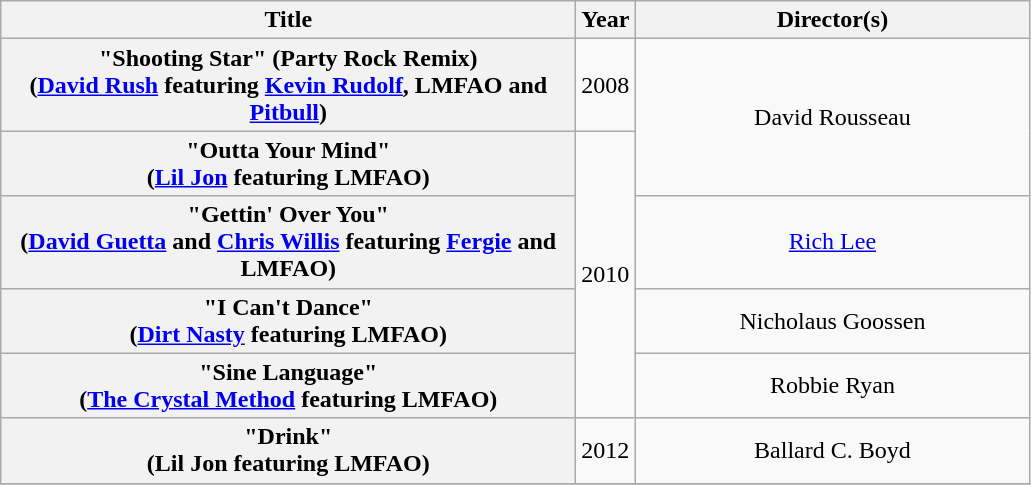<table class="wikitable plainrowheaders" style="text-align:center;">
<tr>
<th scope="col" style="width:23.5em;">Title</th>
<th scope="col">Year</th>
<th scope="col" style="width:16em;">Director(s)</th>
</tr>
<tr>
<th scope="row">"Shooting Star" (Party Rock Remix)<br><span>(<a href='#'>David Rush</a> featuring <a href='#'>Kevin Rudolf</a>, LMFAO and <a href='#'>Pitbull</a>)</span></th>
<td>2008</td>
<td rowspan="2">David Rousseau</td>
</tr>
<tr>
<th scope="row">"Outta Your Mind"<br><span>(<a href='#'>Lil Jon</a> featuring LMFAO)</span></th>
<td rowspan="4">2010</td>
</tr>
<tr>
<th scope="row">"Gettin' Over You"<br><span>(<a href='#'>David Guetta</a> and <a href='#'>Chris Willis</a> featuring <a href='#'>Fergie</a> and LMFAO)</span></th>
<td><a href='#'>Rich Lee</a></td>
</tr>
<tr>
<th scope="row">"I Can't Dance"<br><span>(<a href='#'>Dirt Nasty</a> featuring LMFAO)</span></th>
<td>Nicholaus Goossen</td>
</tr>
<tr>
<th scope="row">"Sine Language"<br><span>(<a href='#'>The Crystal Method</a> featuring LMFAO)</span></th>
<td>Robbie Ryan</td>
</tr>
<tr>
<th scope="row">"Drink"<br><span>(Lil Jon featuring LMFAO)</span></th>
<td>2012</td>
<td>Ballard C. Boyd</td>
</tr>
<tr>
</tr>
</table>
